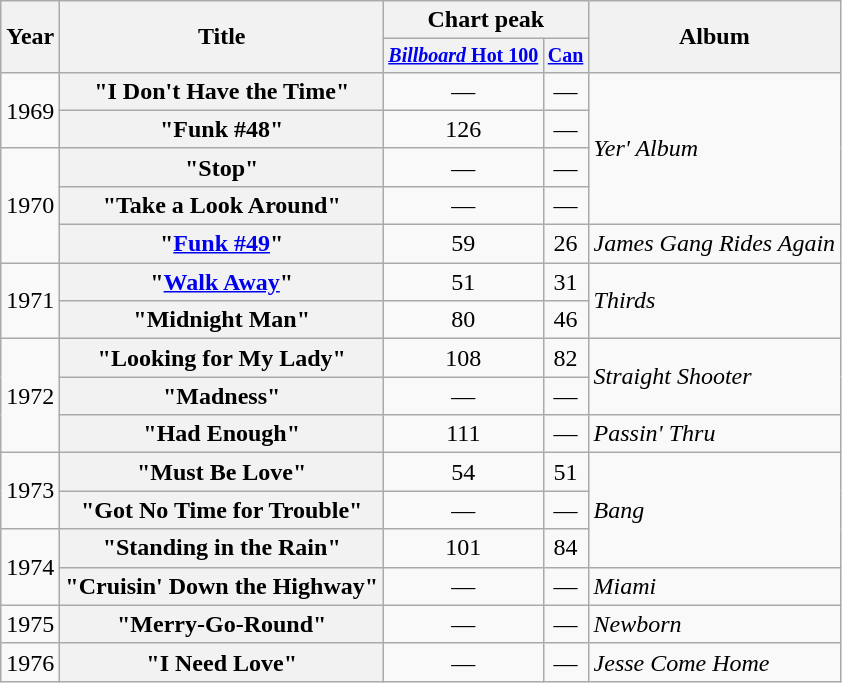<table class="wikitable plainrowheaders">
<tr>
<th scope="col" rowspan="2">Year</th>
<th scope="col" rowspan="2">Title</th>
<th scope="colgroup" colspan="2">Chart peak</th>
<th scope="col" rowspan="2">Album</th>
</tr>
<tr style="font-size:smaller;">
<th scope="col"><a href='#'><em>Billboard</em> Hot 100</a></th>
<th scope="col"><a href='#'>Can</a></th>
</tr>
<tr>
<td rowspan="2">1969</td>
<th scope="row">"I Don't Have the Time"</th>
<td style="text-align:center;">—</td>
<td style="text-align:center;">—</td>
<td rowspan="4"><em>Yer' Album</em></td>
</tr>
<tr>
<th scope="row">"Funk #48"</th>
<td style="text-align:center;">126</td>
<td style="text-align:center;">—</td>
</tr>
<tr>
<td rowspan="3">1970</td>
<th scope="row">"Stop"</th>
<td style="text-align:center;">—</td>
<td style="text-align:center;">—</td>
</tr>
<tr>
<th scope="row">"Take a Look Around"</th>
<td style="text-align:center;">—</td>
<td style="text-align:center;">—</td>
</tr>
<tr>
<th scope="row">"<a href='#'>Funk #49</a>"</th>
<td style="text-align:center;">59</td>
<td style="text-align:center;">26</td>
<td><em>James Gang Rides Again</em></td>
</tr>
<tr>
<td rowspan="2">1971</td>
<th scope="row">"<a href='#'>Walk Away</a>"</th>
<td style="text-align:center;">51</td>
<td style="text-align:center;">31</td>
<td rowspan="2"><em>Thirds</em></td>
</tr>
<tr>
<th scope="row">"Midnight Man"</th>
<td style="text-align:center;">80</td>
<td style="text-align:center;">46</td>
</tr>
<tr>
<td rowspan="3">1972</td>
<th scope="row">"Looking for My Lady"</th>
<td style="text-align:center;">108</td>
<td style="text-align:center;">82</td>
<td rowspan="2"><em>Straight Shooter</em></td>
</tr>
<tr>
<th scope="row">"Madness"</th>
<td style="text-align:center;">—</td>
<td style="text-align:center;">—</td>
</tr>
<tr>
<th scope="row">"Had Enough"</th>
<td style="text-align:center;">111</td>
<td style="text-align:center;">—</td>
<td><em>Passin' Thru</em></td>
</tr>
<tr>
<td rowspan="2">1973</td>
<th scope="row">"Must Be Love"</th>
<td style="text-align:center;">54</td>
<td style="text-align:center;">51</td>
<td rowspan="3"><em>Bang</em></td>
</tr>
<tr>
<th scope="row">"Got No Time for Trouble"</th>
<td style="text-align:center;">—</td>
<td style="text-align:center;">—</td>
</tr>
<tr>
<td rowspan="2">1974</td>
<th scope="row">"Standing in the Rain"</th>
<td style="text-align:center;">101</td>
<td style="text-align:center;">84</td>
</tr>
<tr>
<th scope="row">"Cruisin' Down the Highway"</th>
<td style="text-align:center;">—</td>
<td style="text-align:center;">—</td>
<td><em>Miami</em></td>
</tr>
<tr>
<td>1975</td>
<th scope="row">"Merry-Go-Round"</th>
<td style="text-align:center;">—</td>
<td style="text-align:center;">—</td>
<td><em>Newborn</em></td>
</tr>
<tr>
<td>1976</td>
<th scope="row">"I Need Love"</th>
<td style="text-align:center;">—</td>
<td style="text-align:center;">—</td>
<td><em>Jesse Come Home</em></td>
</tr>
</table>
